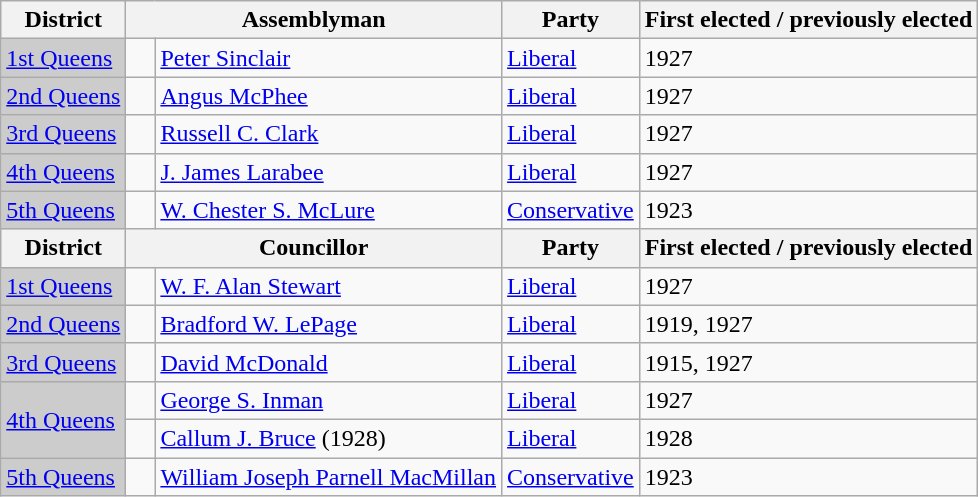<table class="wikitable sortable">
<tr>
<th>District</th>
<th colspan="2">Assemblyman</th>
<th>Party</th>
<th>First elected / previously elected</th>
</tr>
<tr>
<td bgcolor="CCCCCC"><a href='#'>1st Queens</a></td>
<td>   </td>
<td><a href='#'>Peter Sinclair</a></td>
<td><a href='#'>Liberal</a></td>
<td>1927</td>
</tr>
<tr>
<td bgcolor="CCCCCC"><a href='#'>2nd Queens</a></td>
<td>   </td>
<td><a href='#'>Angus McPhee</a></td>
<td><a href='#'>Liberal</a></td>
<td>1927</td>
</tr>
<tr>
<td bgcolor="CCCCCC"><a href='#'>3rd Queens</a></td>
<td>   </td>
<td><a href='#'>Russell C. Clark</a></td>
<td><a href='#'>Liberal</a></td>
<td>1927</td>
</tr>
<tr>
<td bgcolor="CCCCCC"><a href='#'>4th Queens</a></td>
<td>   </td>
<td><a href='#'>J. James Larabee</a></td>
<td><a href='#'>Liberal</a></td>
<td>1927</td>
</tr>
<tr>
<td bgcolor="CCCCCC"><a href='#'>5th Queens</a></td>
<td>   </td>
<td><a href='#'>W. Chester S. McLure</a></td>
<td><a href='#'>Conservative</a></td>
<td>1923</td>
</tr>
<tr>
<th>District</th>
<th colspan="2">Councillor</th>
<th>Party</th>
<th>First elected / previously elected</th>
</tr>
<tr>
<td bgcolor="CCCCCC"><a href='#'>1st Queens</a></td>
<td>   </td>
<td><a href='#'>W. F. Alan Stewart</a></td>
<td><a href='#'>Liberal</a></td>
<td>1927</td>
</tr>
<tr>
<td bgcolor="CCCCCC"><a href='#'>2nd Queens</a></td>
<td>   </td>
<td><a href='#'>Bradford W. LePage</a></td>
<td><a href='#'>Liberal</a></td>
<td>1919, 1927</td>
</tr>
<tr>
<td bgcolor="CCCCCC"><a href='#'>3rd Queens</a></td>
<td>   </td>
<td><a href='#'>David McDonald</a></td>
<td><a href='#'>Liberal</a></td>
<td>1915, 1927</td>
</tr>
<tr>
<td rowspan=2 bgcolor="CCCCCC"><a href='#'>4th Queens</a></td>
<td>   </td>
<td><a href='#'>George S. Inman</a></td>
<td><a href='#'>Liberal</a></td>
<td>1927</td>
</tr>
<tr>
<td> </td>
<td><a href='#'>Callum J. Bruce</a> (1928)</td>
<td><a href='#'>Liberal</a></td>
<td>1928</td>
</tr>
<tr>
<td bgcolor="CCCCCC"><a href='#'>5th Queens</a></td>
<td>   </td>
<td><a href='#'>William Joseph Parnell MacMillan</a></td>
<td><a href='#'>Conservative</a></td>
<td>1923</td>
</tr>
</table>
